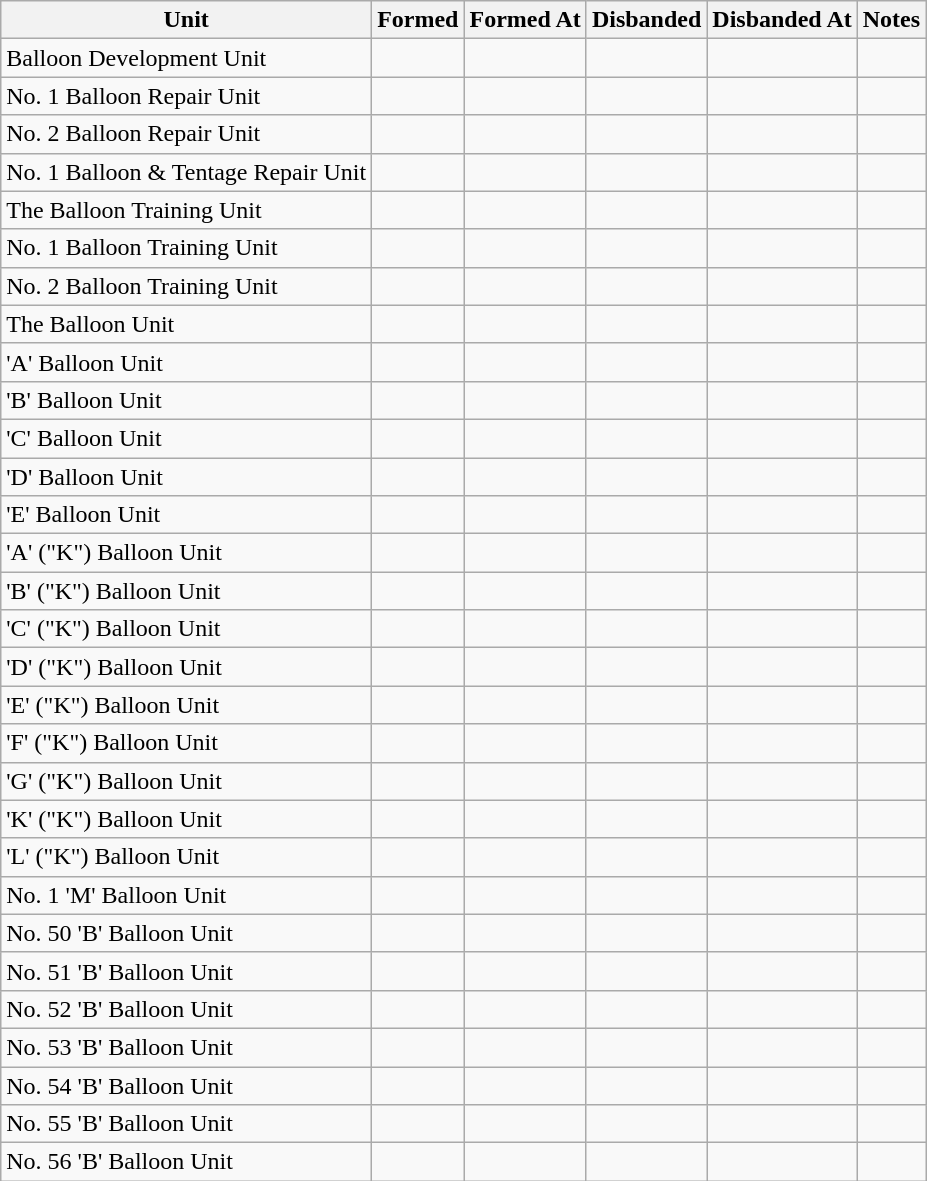<table class="wikitable sortable">
<tr>
<th>Unit</th>
<th>Formed</th>
<th>Formed At</th>
<th>Disbanded</th>
<th>Disbanded At</th>
<th>Notes</th>
</tr>
<tr>
<td>Balloon Development Unit</td>
<td></td>
<td></td>
<td></td>
<td></td>
<td></td>
</tr>
<tr>
<td>No. 1 Balloon Repair Unit</td>
<td></td>
<td></td>
<td></td>
<td></td>
<td></td>
</tr>
<tr>
<td>No. 2 Balloon Repair Unit</td>
<td></td>
<td></td>
<td></td>
<td></td>
<td></td>
</tr>
<tr>
<td>No. 1 Balloon & Tentage Repair Unit</td>
<td></td>
<td></td>
<td></td>
<td></td>
<td></td>
</tr>
<tr>
<td>The Balloon Training Unit</td>
<td></td>
<td></td>
<td></td>
<td></td>
<td></td>
</tr>
<tr>
<td>No. 1 Balloon Training Unit</td>
<td></td>
<td></td>
<td></td>
<td></td>
<td></td>
</tr>
<tr>
<td>No. 2 Balloon Training Unit</td>
<td></td>
<td></td>
<td></td>
<td></td>
<td></td>
</tr>
<tr>
<td>The Balloon Unit</td>
<td></td>
<td></td>
<td></td>
<td></td>
<td></td>
</tr>
<tr>
<td>'A' Balloon Unit</td>
<td></td>
<td></td>
<td></td>
<td></td>
<td></td>
</tr>
<tr>
<td>'B' Balloon Unit</td>
<td></td>
<td></td>
<td></td>
<td></td>
<td></td>
</tr>
<tr>
<td>'C' Balloon Unit</td>
<td></td>
<td></td>
<td></td>
<td></td>
<td></td>
</tr>
<tr>
<td>'D' Balloon Unit</td>
<td></td>
<td></td>
<td></td>
<td></td>
<td></td>
</tr>
<tr>
<td>'E' Balloon Unit</td>
<td></td>
<td></td>
<td></td>
<td></td>
<td></td>
</tr>
<tr>
<td>'A' ("K") Balloon Unit</td>
<td></td>
<td></td>
<td></td>
<td></td>
<td></td>
</tr>
<tr>
<td>'B' ("K") Balloon Unit</td>
<td></td>
<td></td>
<td></td>
<td></td>
<td></td>
</tr>
<tr>
<td>'C' ("K") Balloon Unit</td>
<td></td>
<td></td>
<td></td>
<td></td>
<td></td>
</tr>
<tr>
<td>'D' ("K") Balloon Unit</td>
<td></td>
<td></td>
<td></td>
<td></td>
<td></td>
</tr>
<tr>
<td>'E' ("K") Balloon Unit</td>
<td></td>
<td></td>
<td></td>
<td></td>
<td></td>
</tr>
<tr>
<td>'F' ("K") Balloon Unit</td>
<td></td>
<td></td>
<td></td>
<td></td>
<td></td>
</tr>
<tr>
<td>'G' ("K") Balloon Unit</td>
<td></td>
<td></td>
<td></td>
<td></td>
<td></td>
</tr>
<tr>
<td>'K' ("K") Balloon Unit</td>
<td></td>
<td></td>
<td></td>
<td></td>
<td></td>
</tr>
<tr>
<td>'L' ("K") Balloon Unit</td>
<td></td>
<td></td>
<td></td>
<td></td>
<td></td>
</tr>
<tr>
<td>No. 1 'M' Balloon Unit</td>
<td></td>
<td></td>
<td></td>
<td></td>
<td></td>
</tr>
<tr>
<td>No. 50 'B' Balloon Unit</td>
<td></td>
<td></td>
<td></td>
<td></td>
<td></td>
</tr>
<tr>
<td>No. 51 'B' Balloon Unit</td>
<td></td>
<td></td>
<td></td>
<td></td>
<td></td>
</tr>
<tr>
<td>No. 52 'B' Balloon Unit</td>
<td></td>
<td></td>
<td></td>
<td></td>
<td></td>
</tr>
<tr>
<td>No. 53 'B' Balloon Unit</td>
<td></td>
<td></td>
<td></td>
<td></td>
<td></td>
</tr>
<tr>
<td>No. 54 'B' Balloon Unit</td>
<td></td>
<td></td>
<td></td>
<td></td>
<td></td>
</tr>
<tr>
<td>No. 55 'B' Balloon Unit</td>
<td></td>
<td></td>
<td></td>
<td></td>
<td></td>
</tr>
<tr>
<td>No. 56 'B' Balloon Unit</td>
<td></td>
<td></td>
<td></td>
<td></td>
<td></td>
</tr>
</table>
